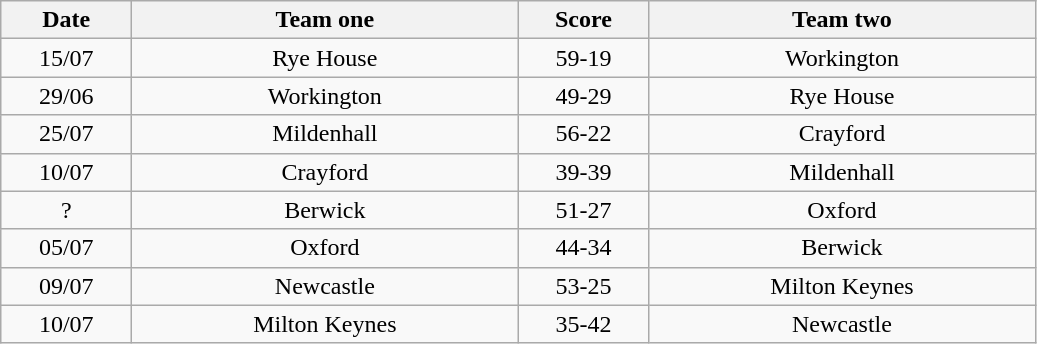<table class="wikitable" style="text-align: center">
<tr>
<th width=80>Date</th>
<th width=250>Team one</th>
<th width=80>Score</th>
<th width=250>Team two</th>
</tr>
<tr>
<td>15/07</td>
<td>Rye House</td>
<td>59-19</td>
<td>Workington</td>
</tr>
<tr>
<td>29/06</td>
<td>Workington</td>
<td>49-29</td>
<td>Rye House</td>
</tr>
<tr>
<td>25/07</td>
<td>Mildenhall</td>
<td>56-22</td>
<td>Crayford</td>
</tr>
<tr>
<td>10/07</td>
<td>Crayford</td>
<td>39-39</td>
<td>Mildenhall</td>
</tr>
<tr>
<td>?</td>
<td>Berwick</td>
<td>51-27</td>
<td>Oxford</td>
</tr>
<tr>
<td>05/07</td>
<td>Oxford</td>
<td>44-34</td>
<td>Berwick</td>
</tr>
<tr>
<td>09/07</td>
<td>Newcastle</td>
<td>53-25</td>
<td>Milton Keynes</td>
</tr>
<tr>
<td>10/07</td>
<td>Milton Keynes</td>
<td>35-42</td>
<td>Newcastle</td>
</tr>
</table>
